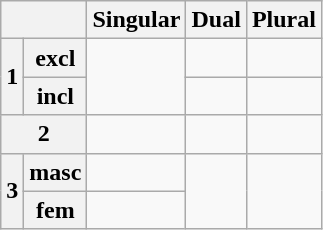<table class="wikitable">
<tr>
<th colspan="2"></th>
<th>Singular</th>
<th>Dual</th>
<th>Plural</th>
</tr>
<tr>
<th rowspan="2">1</th>
<th>excl</th>
<td rowspan="2"></td>
<td></td>
<td></td>
</tr>
<tr>
<th>incl</th>
<td></td>
<td></td>
</tr>
<tr>
<th colspan="2">2</th>
<td></td>
<td></td>
<td></td>
</tr>
<tr>
<th rowspan="2">3</th>
<th>masc</th>
<td></td>
<td rowspan="2"></td>
<td rowspan="2"></td>
</tr>
<tr>
<th>fem</th>
<td></td>
</tr>
</table>
